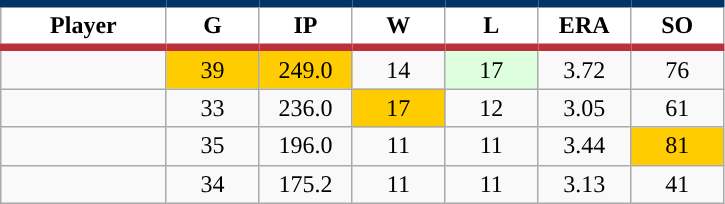<table class="wikitable sortable">
<tr>
<th style="background:#FFFFFF; border-top:#023465 5px solid; border-bottom:#ba313c 5px solid;" width="16%">Player</th>
<th style="background:#FFFFFF; border-top:#023465 5px solid; border-bottom:#ba313c 5px solid;" width="9%">G</th>
<th style="background:#FFFFFF; border-top:#023465 5px solid; border-bottom:#ba313c 5px solid;" width="9%">IP</th>
<th style="background:#FFFFFF; border-top:#023465 5px solid; border-bottom:#ba313c 5px solid;" width="9%">W</th>
<th style="background:#FFFFFF; border-top:#023465 5px solid; border-bottom:#ba313c 5px solid;" width="9%">L</th>
<th style="background:#FFFFFF; border-top:#023465 5px solid; border-bottom:#ba313c 5px solid;" width="9%">ERA</th>
<th style="background:#FFFFFF; border-top:#023465 5px solid; border-bottom:#ba313c 5px solid;" width="9%">SO</th>
</tr>
<tr align="center">
<td></td>
<td style="background:#fc0;">39</td>
<td style="background:#fc0;">249.0</td>
<td>14</td>
<td style="background:#DDFFDD;">17</td>
<td>3.72</td>
<td>76</td>
</tr>
<tr align="center">
<td></td>
<td>33</td>
<td>236.0</td>
<td style="background:#fc0;">17</td>
<td>12</td>
<td>3.05</td>
<td>61</td>
</tr>
<tr align="center">
<td></td>
<td>35</td>
<td>196.0</td>
<td>11</td>
<td>11</td>
<td>3.44</td>
<td style="background:#fc0;">81</td>
</tr>
<tr align="center">
<td></td>
<td>34</td>
<td>175.2</td>
<td>11</td>
<td>11</td>
<td>3.13</td>
<td>41</td>
</tr>
</table>
